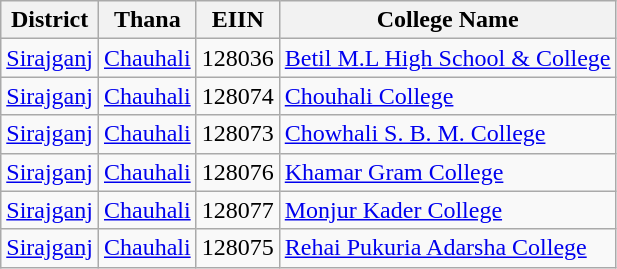<table class="wikitable">
<tr>
<th style="text-align: center;">District</th>
<th style="text-align: center;">Thana</th>
<th style="text-align: center;">EIIN</th>
<th style="text-align: center;">College Name</th>
</tr>
<tr>
<td style="text-align: center;"><a href='#'>Sirajganj</a></td>
<td style="text-align: center;"><a href='#'>Chauhali</a></td>
<td style="text-align: center;">128036</td>
<td><a href='#'>Betil M.L High School & College</a></td>
</tr>
<tr>
<td style="text-align: center;"><a href='#'>Sirajganj</a></td>
<td style="text-align: center;"><a href='#'>Chauhali</a></td>
<td style="text-align: center;">128074</td>
<td><a href='#'>Chouhali College</a></td>
</tr>
<tr>
<td style="text-align: center;"><a href='#'>Sirajganj</a></td>
<td style="text-align: center;"><a href='#'>Chauhali</a></td>
<td style="text-align: center;">128073</td>
<td><a href='#'>Chowhali S. B. M. College</a></td>
</tr>
<tr>
<td style="text-align: center;"><a href='#'>Sirajganj</a></td>
<td style="text-align: center;"><a href='#'>Chauhali</a></td>
<td style="text-align: center;">128076</td>
<td><a href='#'>Khamar Gram College</a></td>
</tr>
<tr>
<td style="text-align: center;"><a href='#'>Sirajganj</a></td>
<td style="text-align: center;"><a href='#'>Chauhali</a></td>
<td style="text-align: center;">128077</td>
<td><a href='#'>Monjur Kader College</a></td>
</tr>
<tr>
<td style="text-align: center;"><a href='#'>Sirajganj</a></td>
<td style="text-align: center;"><a href='#'>Chauhali</a></td>
<td style="text-align: center;">128075</td>
<td><a href='#'>Rehai Pukuria Adarsha College</a></td>
</tr>
</table>
